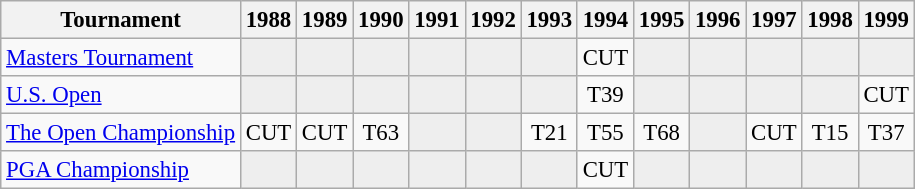<table class="wikitable" style="font-size:95%;">
<tr>
<th>Tournament</th>
<th>1988</th>
<th>1989</th>
<th>1990</th>
<th>1991</th>
<th>1992</th>
<th>1993</th>
<th>1994</th>
<th>1995</th>
<th>1996</th>
<th>1997</th>
<th>1998</th>
<th>1999</th>
</tr>
<tr>
<td><a href='#'>Masters Tournament</a></td>
<td style="background:#eeeeee;"></td>
<td style="background:#eeeeee;"></td>
<td style="background:#eeeeee;"></td>
<td style="background:#eeeeee;"></td>
<td style="background:#eeeeee;"></td>
<td style="background:#eeeeee;"></td>
<td align="center">CUT</td>
<td style="background:#eeeeee;"></td>
<td style="background:#eeeeee;"></td>
<td style="background:#eeeeee;"></td>
<td style="background:#eeeeee;"></td>
<td style="background:#eeeeee;"></td>
</tr>
<tr>
<td><a href='#'>U.S. Open</a></td>
<td style="background:#eeeeee;"></td>
<td style="background:#eeeeee;"></td>
<td style="background:#eeeeee;"></td>
<td style="background:#eeeeee;"></td>
<td style="background:#eeeeee;"></td>
<td style="background:#eeeeee;"></td>
<td align="center">T39</td>
<td style="background:#eeeeee;"></td>
<td style="background:#eeeeee;"></td>
<td style="background:#eeeeee;"></td>
<td style="background:#eeeeee;"></td>
<td align="center">CUT</td>
</tr>
<tr>
<td><a href='#'>The Open Championship</a></td>
<td align="center">CUT</td>
<td align="center">CUT</td>
<td align="center">T63</td>
<td style="background:#eeeeee;"></td>
<td style="background:#eeeeee;"></td>
<td align="center">T21</td>
<td align="center">T55</td>
<td align="center">T68</td>
<td style="background:#eeeeee;"></td>
<td align="center">CUT</td>
<td align="center">T15</td>
<td align="center">T37</td>
</tr>
<tr>
<td><a href='#'>PGA Championship</a></td>
<td style="background:#eeeeee;"></td>
<td style="background:#eeeeee;"></td>
<td style="background:#eeeeee;"></td>
<td style="background:#eeeeee;"></td>
<td style="background:#eeeeee;"></td>
<td style="background:#eeeeee;"></td>
<td align="center">CUT</td>
<td style="background:#eeeeee;"></td>
<td style="background:#eeeeee;"></td>
<td style="background:#eeeeee;"></td>
<td style="background:#eeeeee;"></td>
<td style="background:#eeeeee;"></td>
</tr>
</table>
